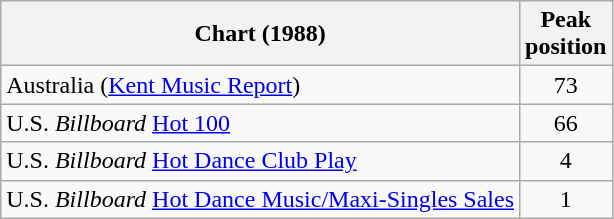<table class="wikitable sortable">
<tr>
<th>Chart (1988)</th>
<th>Peak<br>position</th>
</tr>
<tr>
<td>Australia (<a href='#'>Kent Music Report</a>)</td>
<td style="text-align:center;">73</td>
</tr>
<tr>
<td>U.S. <em>Billboard</em> <a href='#'>Hot 100</a></td>
<td style="text-align:center;">66</td>
</tr>
<tr>
<td>U.S. <em>Billboard</em> <a href='#'>Hot Dance Club Play</a></td>
<td style="text-align:center;">4</td>
</tr>
<tr>
<td>U.S. <em>Billboard</em> <a href='#'>Hot Dance Music/Maxi-Singles Sales</a></td>
<td align="center">1</td>
</tr>
</table>
